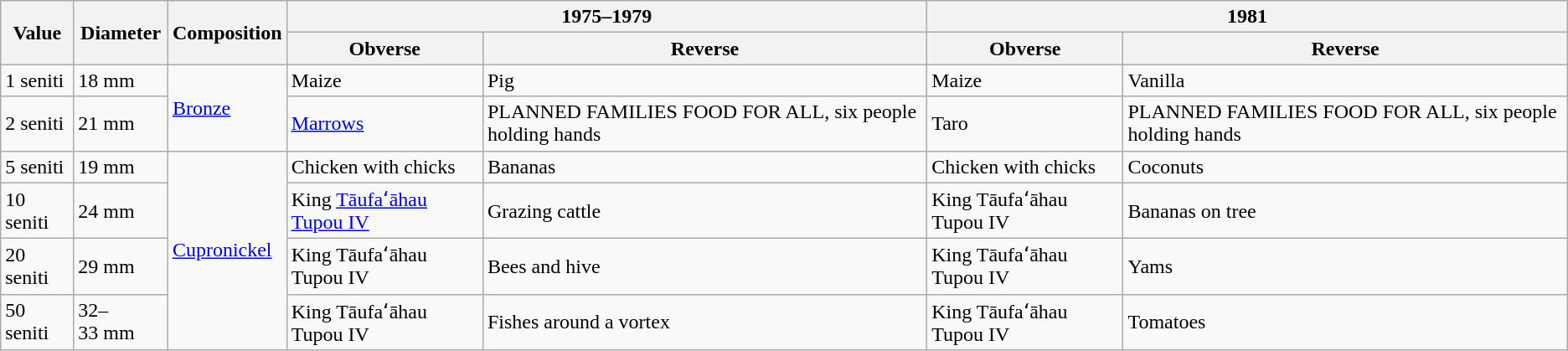<table class="wikitable">
<tr>
<th rowspan="2">Value</th>
<th rowspan="2">Diameter</th>
<th rowspan="2">Composition</th>
<th colspan="2">1975–1979</th>
<th colspan="2">1981</th>
</tr>
<tr>
<th>Obverse</th>
<th>Reverse</th>
<th>Obverse</th>
<th>Reverse</th>
</tr>
<tr>
<td>1 seniti</td>
<td>18 mm</td>
<td rowspan="2"><a href='#'>Bronze</a></td>
<td>Maize</td>
<td>Pig</td>
<td>Maize</td>
<td>Vanilla</td>
</tr>
<tr>
<td>2 seniti</td>
<td>21 mm</td>
<td><a href='#'>Marrows</a></td>
<td>PLANNED FAMILIES FOOD FOR ALL, six people holding hands</td>
<td>Taro</td>
<td>PLANNED FAMILIES FOOD FOR ALL, six people holding hands</td>
</tr>
<tr>
<td>5 seniti</td>
<td>19 mm</td>
<td rowspan="4"><a href='#'>Cupronickel</a></td>
<td>Chicken with chicks</td>
<td>Bananas</td>
<td>Chicken with chicks</td>
<td>Coconuts</td>
</tr>
<tr>
<td>10 seniti</td>
<td>24 mm</td>
<td>King <a href='#'>Tāufaʻāhau Tupou IV</a></td>
<td>Grazing cattle</td>
<td>King Tāufaʻāhau Tupou IV</td>
<td>Bananas on tree</td>
</tr>
<tr>
<td>20 seniti</td>
<td>29 mm</td>
<td>King Tāufaʻāhau Tupou IV</td>
<td>Bees and hive</td>
<td>King Tāufaʻāhau Tupou IV</td>
<td>Yams</td>
</tr>
<tr>
<td>50 seniti</td>
<td>32–33 mm</td>
<td>King Tāufaʻāhau Tupou IV</td>
<td>Fishes around a vortex</td>
<td>King Tāufaʻāhau Tupou IV</td>
<td>Tomatoes</td>
</tr>
</table>
